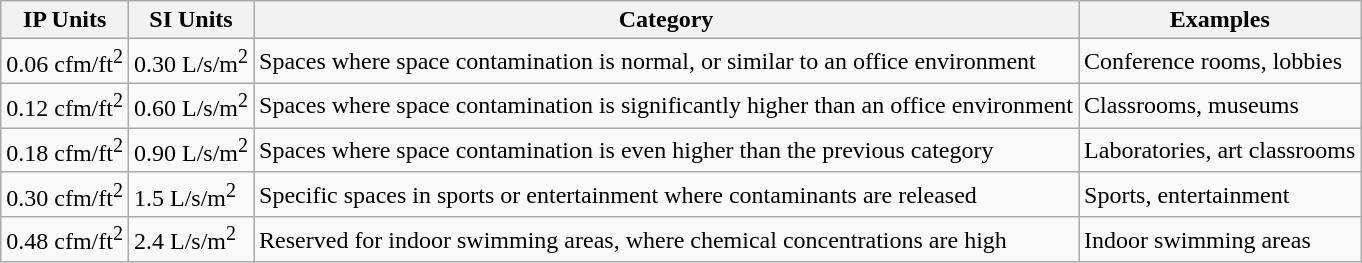<table class="wikitable">
<tr>
<th>IP Units</th>
<th>SI Units</th>
<th>Category</th>
<th>Examples</th>
</tr>
<tr>
<td>0.06 cfm/ft<sup>2</sup></td>
<td>0.30 L/s/m<sup>2</sup></td>
<td>Spaces where space contamination is normal, or similar to an office environment</td>
<td>Conference rooms, lobbies</td>
</tr>
<tr>
<td>0.12 cfm/ft<sup>2</sup></td>
<td>0.60 L/s/m<sup>2</sup></td>
<td>Spaces where space contamination is significantly higher than an office environment</td>
<td>Classrooms, museums</td>
</tr>
<tr>
<td>0.18 cfm/ft<sup>2</sup></td>
<td>0.90 L/s/m<sup>2</sup></td>
<td>Spaces where space contamination is even higher than the previous category</td>
<td>Laboratories, art classrooms</td>
</tr>
<tr>
<td>0.30 cfm/ft<sup>2</sup></td>
<td>1.5 L/s/m<sup>2</sup></td>
<td>Specific spaces in sports or entertainment where contaminants are released</td>
<td>Sports, entertainment</td>
</tr>
<tr>
<td>0.48 cfm/ft<sup>2</sup></td>
<td>2.4 L/s/m<sup>2</sup></td>
<td>Reserved for indoor swimming areas, where chemical concentrations are high</td>
<td>Indoor swimming areas</td>
</tr>
</table>
